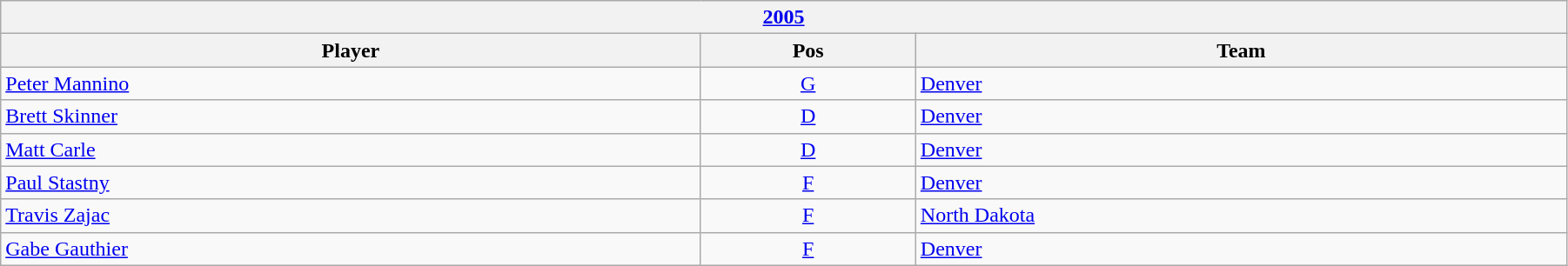<table class="wikitable" width=95%>
<tr>
<th colspan=3><a href='#'>2005</a></th>
</tr>
<tr>
<th>Player</th>
<th>Pos</th>
<th>Team</th>
</tr>
<tr>
<td><a href='#'>Peter Mannino</a></td>
<td style="text-align:center;"><a href='#'>G</a></td>
<td><a href='#'>Denver</a></td>
</tr>
<tr>
<td><a href='#'>Brett Skinner</a></td>
<td style="text-align:center;"><a href='#'>D</a></td>
<td><a href='#'>Denver</a></td>
</tr>
<tr>
<td><a href='#'>Matt Carle</a></td>
<td style="text-align:center;"><a href='#'>D</a></td>
<td><a href='#'>Denver</a></td>
</tr>
<tr>
<td><a href='#'>Paul Stastny</a></td>
<td style="text-align:center;"><a href='#'>F</a></td>
<td><a href='#'>Denver</a></td>
</tr>
<tr>
<td><a href='#'>Travis Zajac</a></td>
<td style="text-align:center;"><a href='#'>F</a></td>
<td><a href='#'>North Dakota</a></td>
</tr>
<tr>
<td><a href='#'>Gabe Gauthier</a></td>
<td style="text-align:center;"><a href='#'>F</a></td>
<td><a href='#'>Denver</a></td>
</tr>
</table>
